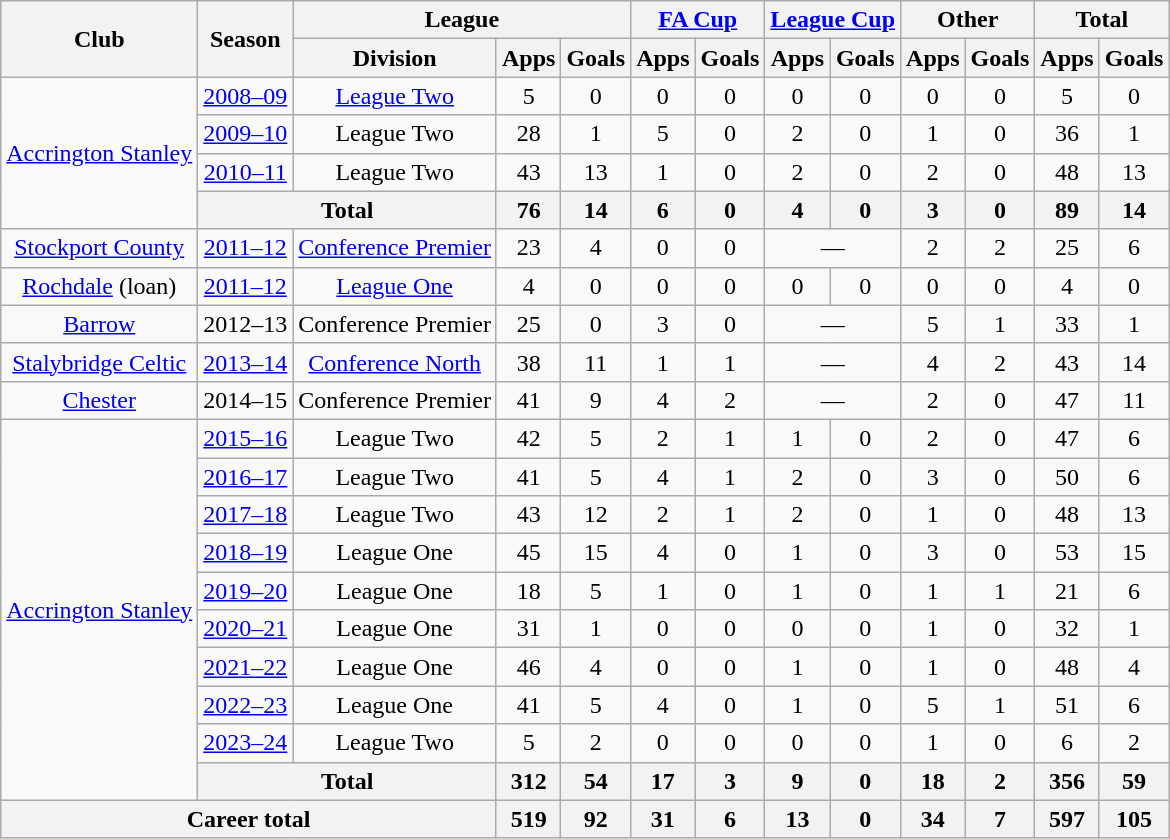<table class="wikitable" style="text-align: center;">
<tr>
<th rowspan="2">Club</th>
<th rowspan="2">Season</th>
<th colspan="3">League</th>
<th colspan="2"><a href='#'>FA Cup</a></th>
<th colspan="2"><a href='#'>League Cup</a></th>
<th colspan="2">Other</th>
<th colspan="2">Total</th>
</tr>
<tr>
<th>Division</th>
<th>Apps</th>
<th>Goals</th>
<th>Apps</th>
<th>Goals</th>
<th>Apps</th>
<th>Goals</th>
<th>Apps</th>
<th>Goals</th>
<th>Apps</th>
<th>Goals</th>
</tr>
<tr>
<td rowspan="4"><a href='#'>Accrington Stanley</a></td>
<td><a href='#'>2008–09</a></td>
<td><a href='#'>League Two</a></td>
<td>5</td>
<td>0</td>
<td>0</td>
<td>0</td>
<td>0</td>
<td>0</td>
<td>0</td>
<td>0</td>
<td>5</td>
<td>0</td>
</tr>
<tr>
<td><a href='#'>2009–10</a></td>
<td>League Two</td>
<td>28</td>
<td>1</td>
<td>5</td>
<td>0</td>
<td>2</td>
<td>0</td>
<td>1</td>
<td>0</td>
<td>36</td>
<td>1</td>
</tr>
<tr>
<td><a href='#'>2010–11</a></td>
<td>League Two</td>
<td>43</td>
<td>13</td>
<td>1</td>
<td>0</td>
<td>2</td>
<td>0</td>
<td>2</td>
<td>0</td>
<td>48</td>
<td>13</td>
</tr>
<tr>
<th colspan="2">Total</th>
<th>76</th>
<th>14</th>
<th>6</th>
<th>0</th>
<th>4</th>
<th>0</th>
<th>3</th>
<th>0</th>
<th>89</th>
<th>14</th>
</tr>
<tr>
<td><a href='#'>Stockport County</a></td>
<td><a href='#'>2011–12</a></td>
<td><a href='#'>Conference Premier</a></td>
<td>23</td>
<td>4</td>
<td>0</td>
<td>0</td>
<td colspan="2">—</td>
<td>2</td>
<td>2</td>
<td>25</td>
<td>6</td>
</tr>
<tr>
<td><a href='#'>Rochdale</a> (loan)</td>
<td><a href='#'>2011–12</a></td>
<td><a href='#'>League One</a></td>
<td>4</td>
<td>0</td>
<td>0</td>
<td>0</td>
<td>0</td>
<td>0</td>
<td>0</td>
<td>0</td>
<td>4</td>
<td>0</td>
</tr>
<tr>
<td><a href='#'>Barrow</a></td>
<td>2012–13</td>
<td>Conference Premier</td>
<td>25</td>
<td>0</td>
<td>3</td>
<td>0</td>
<td colspan="2">—</td>
<td>5</td>
<td>1</td>
<td>33</td>
<td>1</td>
</tr>
<tr>
<td><a href='#'>Stalybridge Celtic</a></td>
<td><a href='#'>2013–14</a></td>
<td><a href='#'>Conference North</a></td>
<td>38</td>
<td>11</td>
<td>1</td>
<td>1</td>
<td colspan="2">—</td>
<td>4</td>
<td>2</td>
<td>43</td>
<td>14</td>
</tr>
<tr>
<td><a href='#'>Chester</a></td>
<td>2014–15</td>
<td>Conference Premier</td>
<td>41</td>
<td>9</td>
<td>4</td>
<td>2</td>
<td colspan="2">—</td>
<td>2</td>
<td>0</td>
<td>47</td>
<td>11</td>
</tr>
<tr>
<td rowspan="10"><a href='#'>Accrington Stanley</a></td>
<td><a href='#'>2015–16</a></td>
<td>League Two</td>
<td>42</td>
<td>5</td>
<td>2</td>
<td>1</td>
<td>1</td>
<td>0</td>
<td>2</td>
<td>0</td>
<td>47</td>
<td>6</td>
</tr>
<tr>
<td><a href='#'>2016–17</a></td>
<td>League Two</td>
<td>41</td>
<td>5</td>
<td>4</td>
<td>1</td>
<td>2</td>
<td>0</td>
<td>3</td>
<td>0</td>
<td>50</td>
<td>6</td>
</tr>
<tr>
<td><a href='#'>2017–18</a></td>
<td>League Two</td>
<td>43</td>
<td>12</td>
<td>2</td>
<td>1</td>
<td>2</td>
<td>0</td>
<td>1</td>
<td>0</td>
<td>48</td>
<td>13</td>
</tr>
<tr>
<td><a href='#'>2018–19</a></td>
<td>League One</td>
<td>45</td>
<td>15</td>
<td>4</td>
<td>0</td>
<td>1</td>
<td>0</td>
<td>3</td>
<td>0</td>
<td>53</td>
<td>15</td>
</tr>
<tr>
<td><a href='#'>2019–20</a></td>
<td>League One</td>
<td>18</td>
<td>5</td>
<td>1</td>
<td>0</td>
<td>1</td>
<td>0</td>
<td>1</td>
<td>1</td>
<td>21</td>
<td>6</td>
</tr>
<tr>
<td><a href='#'>2020–21</a></td>
<td>League One</td>
<td>31</td>
<td>1</td>
<td>0</td>
<td>0</td>
<td>0</td>
<td>0</td>
<td>1</td>
<td>0</td>
<td>32</td>
<td>1</td>
</tr>
<tr>
<td><a href='#'>2021–22</a></td>
<td>League One</td>
<td>46</td>
<td>4</td>
<td>0</td>
<td>0</td>
<td>1</td>
<td>0</td>
<td>1</td>
<td>0</td>
<td>48</td>
<td>4</td>
</tr>
<tr>
<td><a href='#'>2022–23</a></td>
<td>League One</td>
<td>41</td>
<td>5</td>
<td>4</td>
<td>0</td>
<td>1</td>
<td>0</td>
<td>5</td>
<td>1</td>
<td>51</td>
<td>6</td>
</tr>
<tr>
<td><a href='#'>2023–24</a></td>
<td>League Two</td>
<td>5</td>
<td>2</td>
<td>0</td>
<td>0</td>
<td>0</td>
<td>0</td>
<td>1</td>
<td>0</td>
<td>6</td>
<td>2</td>
</tr>
<tr>
<th colspan="2">Total</th>
<th>312</th>
<th>54</th>
<th>17</th>
<th>3</th>
<th>9</th>
<th>0</th>
<th>18</th>
<th>2</th>
<th>356</th>
<th>59</th>
</tr>
<tr>
<th colspan="3">Career total</th>
<th>519</th>
<th>92</th>
<th>31</th>
<th>6</th>
<th>13</th>
<th>0</th>
<th>34</th>
<th>7</th>
<th>597</th>
<th>105</th>
</tr>
</table>
